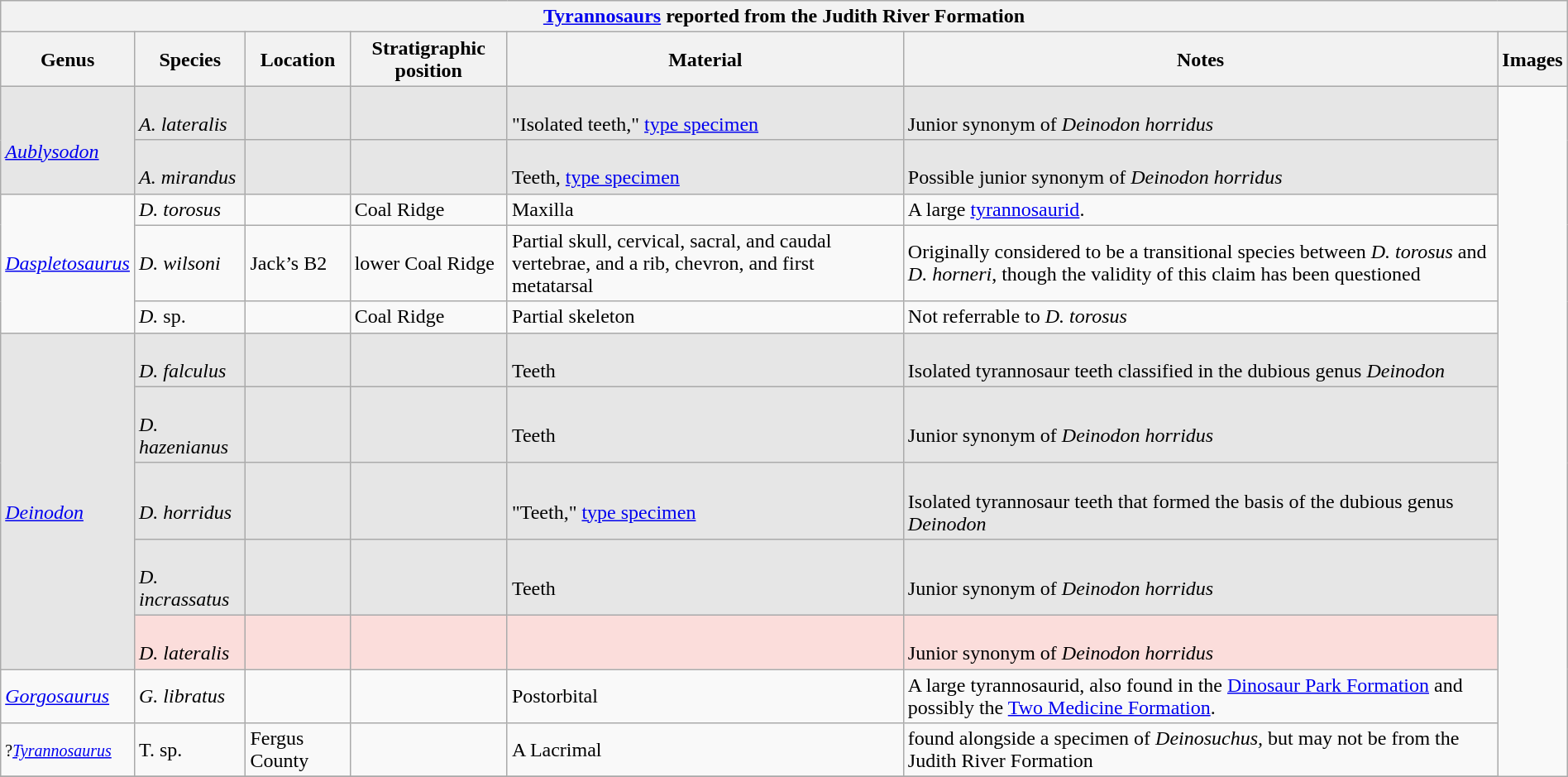<table class="wikitable" align="center" width="100%">
<tr>
<th colspan="8" align="center"><strong><a href='#'>Tyrannosaurs</a> reported from the Judith River Formation</strong></th>
</tr>
<tr>
<th>Genus</th>
<th>Species</th>
<th>Location</th>
<th>Stratigraphic position</th>
<th>Material</th>
<th>Notes</th>
<th>Images</th>
</tr>
<tr>
<td rowspan="2" style="background:#E6E6E6;"><br><em><a href='#'>Aublysodon</a></em></td>
<td style="background:#E6E6E6;"><br><em>A. lateralis</em></td>
<td style="background:#E6E6E6;"></td>
<td style="background:#E6E6E6;"></td>
<td style="background:#E6E6E6;"><br>"Isolated teeth," <a href='#'>type specimen</a></td>
<td style="background:#E6E6E6;"><br>Junior synonym of <em>Deinodon horridus</em></td>
<td rowspan="106"><br>
</td>
</tr>
<tr>
<td style="background:#E6E6E6;"><br><em>A. mirandus</em></td>
<td style="background:#E6E6E6;"></td>
<td style="background:#E6E6E6;"></td>
<td style="background:#E6E6E6;"><br>Teeth, <a href='#'>type specimen</a></td>
<td style="background:#E6E6E6;"><br>Possible junior synonym of <em>Deinodon horridus</em></td>
</tr>
<tr>
<td rowspan="3"><em><a href='#'>Daspletosaurus</a></em></td>
<td><em>D. torosus</em></td>
<td></td>
<td>Coal Ridge</td>
<td>Maxilla</td>
<td>A large <a href='#'>tyrannosaurid</a>.</td>
</tr>
<tr>
<td><em>D. wilsoni</em></td>
<td>Jack’s B2</td>
<td>lower Coal Ridge</td>
<td>Partial skull, cervical, sacral, and caudal vertebrae, and a rib, chevron, and first metatarsal</td>
<td>Originally considered to be a transitional species between <em>D. torosus</em> and <em>D. horneri</em>, though the validity of this claim has been questioned </td>
</tr>
<tr>
<td><em>D.</em> sp.</td>
<td></td>
<td>Coal Ridge</td>
<td>Partial skeleton</td>
<td>Not referrable to <em>D. torosus</em></td>
</tr>
<tr>
<td rowspan=5 style="background:#E6E6E6;"><br><em><a href='#'>Deinodon</a></em></td>
<td style="background:#E6E6E6;"><br><em>D. falculus</em></td>
<td style="background:#E6E6E6;"></td>
<td style="background:#E6E6E6;"></td>
<td style="background:#E6E6E6;"><br>Teeth</td>
<td style="background:#E6E6E6;"><br>Isolated tyrannosaur teeth classified in the dubious genus <em>Deinodon</em></td>
</tr>
<tr>
<td style="background:#E6E6E6;"><br><em>D. hazenianus</em></td>
<td style="background:#E6E6E6;"></td>
<td style="background:#E6E6E6;"></td>
<td style="background:#E6E6E6;"><br>Teeth</td>
<td style="background:#E6E6E6;"><br>Junior synonym of <em>Deinodon horridus</em></td>
</tr>
<tr>
<td style="background:#E6E6E6;"><br><em>D. horridus</em></td>
<td style="background:#E6E6E6;"></td>
<td style="background:#E6E6E6;"></td>
<td style="background:#E6E6E6;"><br>"Teeth," <a href='#'>type specimen</a></td>
<td style="background:#E6E6E6;"><br>Isolated tyrannosaur teeth that formed the basis of the dubious genus <em>Deinodon</em></td>
</tr>
<tr>
<td style="background:#E6E6E6;"><br><em>D. incrassatus</em></td>
<td style="background:#E6E6E6;"></td>
<td style="background:#E6E6E6;"></td>
<td style="background:#E6E6E6;"><br>Teeth</td>
<td style="background:#E6E6E6;"><br>Junior synonym of <em>Deinodon horridus</em></td>
</tr>
<tr>
<td style="background:#fbdddb;"><br><em>D. lateralis</em></td>
<td style="background:#fbdddb;"></td>
<td style="background:#fbdddb;"></td>
<td style="background:#fbdddb;"></td>
<td style="background:#fbdddb;"><br>Junior synonym of <em>Deinodon horridus</em></td>
</tr>
<tr>
<td><em><a href='#'>Gorgosaurus</a></em></td>
<td><em>G. libratus</em></td>
<td></td>
<td></td>
<td>Postorbital</td>
<td>A large tyrannosaurid, also found in the <a href='#'>Dinosaur Park Formation</a> and possibly the <a href='#'>Two Medicine Formation</a>.</td>
</tr>
<tr>
<td><small>?<em><a href='#'>Tyrannosaurus</a></em></small></td>
<td>T. sp.</td>
<td>Fergus County</td>
<td></td>
<td>A Lacrimal</td>
<td>found alongside a specimen of <em>Deinosuchus,</em> but may not be from the Judith River Formation</td>
</tr>
<tr>
</tr>
</table>
